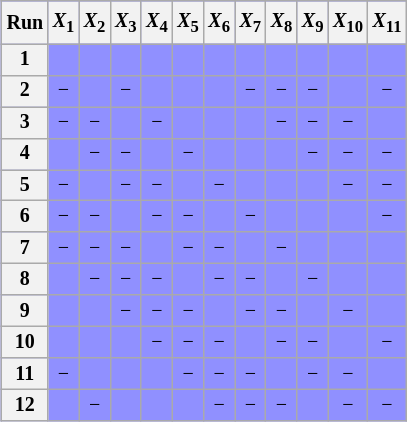<table class="wikitable" border="1" style="float:right; margin:0 0 10px 1em; font-size:smaller; line-height:1.1; text-align:center; background:#9090ff">
<tr style="line-height:1.5;">
<th>Run</th>
<th><em>X</em><sub>1</sub></th>
<th><em>X</em><sub>2</sub></th>
<th><em>X</em><sub>3</sub></th>
<th><em>X</em><sub>4</sub></th>
<th><em>X</em><sub>5</sub></th>
<th><em>X</em><sub>6</sub></th>
<th><em>X</em><sub>7</sub></th>
<th><em>X</em><sub>8</sub></th>
<th><em>X</em><sub>9</sub></th>
<th><em>X</em><sub>10</sub></th>
<th><em>X</em><sub>11</sub></th>
</tr>
<tr>
<th>1</th>
<td></td>
<td></td>
<td></td>
<td></td>
<td></td>
<td></td>
<td></td>
<td></td>
<td></td>
<td></td>
<td></td>
</tr>
<tr>
<th>2</th>
<td>−</td>
<td></td>
<td>−</td>
<td></td>
<td></td>
<td></td>
<td>−</td>
<td>−</td>
<td>−</td>
<td></td>
<td>−</td>
</tr>
<tr>
<th>3</th>
<td>−</td>
<td>−</td>
<td></td>
<td>−</td>
<td></td>
<td></td>
<td></td>
<td>−</td>
<td>−</td>
<td>−</td>
<td></td>
</tr>
<tr>
<th>4</th>
<td></td>
<td>−</td>
<td>−</td>
<td></td>
<td>−</td>
<td></td>
<td></td>
<td></td>
<td>−</td>
<td>−</td>
<td>−</td>
</tr>
<tr>
<th>5</th>
<td>−</td>
<td></td>
<td>−</td>
<td>−</td>
<td></td>
<td>−</td>
<td></td>
<td></td>
<td></td>
<td>−</td>
<td>−</td>
</tr>
<tr>
<th>6</th>
<td>−</td>
<td>−</td>
<td></td>
<td>−</td>
<td>−</td>
<td></td>
<td>−</td>
<td></td>
<td></td>
<td></td>
<td>−</td>
</tr>
<tr>
<th>7</th>
<td>−</td>
<td>−</td>
<td>−</td>
<td></td>
<td>−</td>
<td>−</td>
<td></td>
<td>−</td>
<td></td>
<td></td>
<td></td>
</tr>
<tr>
<th>8</th>
<td></td>
<td>−</td>
<td>−</td>
<td>−</td>
<td></td>
<td>−</td>
<td>−</td>
<td></td>
<td>−</td>
<td></td>
<td></td>
</tr>
<tr>
<th>9</th>
<td></td>
<td></td>
<td>−</td>
<td>−</td>
<td>−</td>
<td></td>
<td>−</td>
<td>−</td>
<td></td>
<td>−</td>
<td></td>
</tr>
<tr>
<th>10</th>
<td></td>
<td></td>
<td></td>
<td>−</td>
<td>−</td>
<td>−</td>
<td></td>
<td>−</td>
<td>−</td>
<td></td>
<td>−</td>
</tr>
<tr>
<th>11</th>
<td>−</td>
<td></td>
<td></td>
<td></td>
<td>−</td>
<td>−</td>
<td>−</td>
<td></td>
<td>−</td>
<td>−</td>
<td></td>
</tr>
<tr>
<th>12</th>
<td></td>
<td>−</td>
<td></td>
<td></td>
<td></td>
<td>−</td>
<td>−</td>
<td>−</td>
<td></td>
<td>−</td>
<td>−</td>
</tr>
</table>
